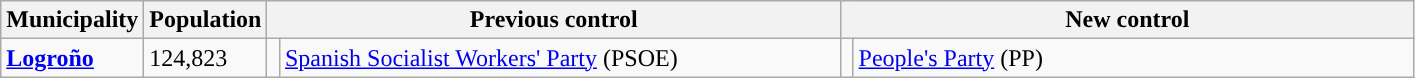<table class="wikitable sortable">
<tr>
<th>Municipality</th>
<th>Population</th>
<th colspan="2" style="width:375px;">Previous control</th>
<th colspan="2" style="width:375px;">New control</th>
</tr>
<tr>
<td><strong><a href='#'>Logroño</a></strong></td>
<td>124,823</td>
<td width="1" style="color:inherit;background:"></td>
<td><a href='#'>Spanish Socialist Workers' Party</a> (PSOE)</td>
<td width="1" style="color:inherit;background:"></td>
<td align="left"><a href='#'>People's Party</a> (PP)</td>
</tr>
</table>
